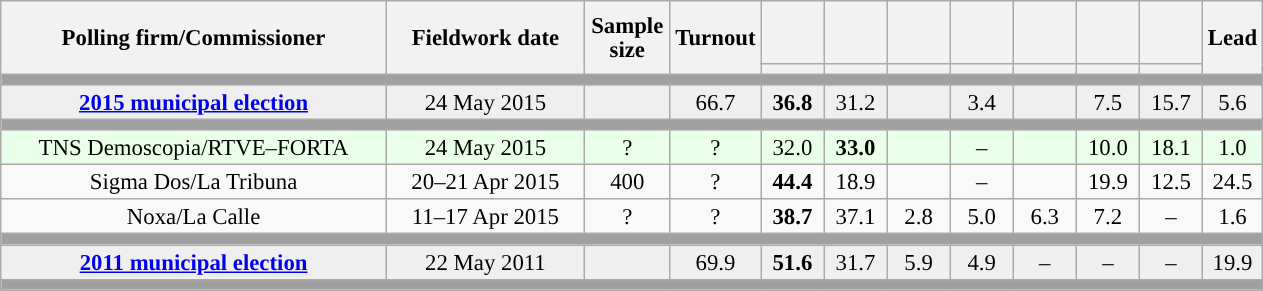<table class="wikitable collapsible collapsed" style="text-align:center; font-size:95%; line-height:16px;">
<tr style="height:42px;">
<th style="width:250px;" rowspan="2">Polling firm/Commissioner</th>
<th style="width:125px;" rowspan="2">Fieldwork date</th>
<th style="width:50px;" rowspan="2">Sample size</th>
<th style="width:45px;" rowspan="2">Turnout</th>
<th style="width:35px;"></th>
<th style="width:35px;"></th>
<th style="width:35px;"></th>
<th style="width:35px;"></th>
<th style="width:35px;"></th>
<th style="width:35px;"></th>
<th style="width:35px;"></th>
<th style="width:30px;" rowspan="2">Lead</th>
</tr>
<tr>
<th style="color:inherit;background:"></th>
<th style="color:inherit;background:"></th>
<th style="color:inherit;background:"></th>
<th style="color:inherit;background:"></th>
<th style="color:inherit;background:"></th>
<th style="color:inherit;background:"></th>
<th style="color:inherit;background:"></th>
</tr>
<tr>
<td colspan="12" style="background:#A0A0A0"></td>
</tr>
<tr style="background:#EFEFEF;">
<td><strong><a href='#'>2015 municipal election</a></strong></td>
<td>24 May 2015</td>
<td></td>
<td>66.7</td>
<td><strong>36.8</strong><br></td>
<td>31.2<br></td>
<td></td>
<td>3.4<br></td>
<td></td>
<td>7.5<br></td>
<td>15.7<br></td>
<td style="background:">5.6</td>
</tr>
<tr>
<td colspan="12" style="background:#A0A0A0"></td>
</tr>
<tr style="background:#EAFFEA;">
<td>TNS Demoscopia/RTVE–FORTA</td>
<td>24 May 2015</td>
<td>?</td>
<td>?</td>
<td>32.0<br></td>
<td><strong>33.0</strong><br></td>
<td></td>
<td>–</td>
<td></td>
<td>10.0<br></td>
<td>18.1<br></td>
<td style="background:">1.0</td>
</tr>
<tr>
<td>Sigma Dos/La Tribuna</td>
<td>20–21 Apr 2015</td>
<td>400</td>
<td>?</td>
<td><strong>44.4</strong><br></td>
<td>18.9<br></td>
<td></td>
<td>–</td>
<td></td>
<td>19.9<br></td>
<td>12.5<br></td>
<td style="background:">24.5</td>
</tr>
<tr>
<td>Noxa/La Calle</td>
<td>11–17 Apr 2015</td>
<td>?</td>
<td>?</td>
<td><strong>38.7</strong></td>
<td>37.1</td>
<td>2.8</td>
<td>5.0</td>
<td>6.3</td>
<td>7.2</td>
<td>–</td>
<td style="background:">1.6</td>
</tr>
<tr>
<td colspan="12" style="background:#A0A0A0"></td>
</tr>
<tr style="background:#EFEFEF;">
<td><strong><a href='#'>2011 municipal election</a></strong></td>
<td>22 May 2011</td>
<td></td>
<td>69.9</td>
<td><strong>51.6</strong><br></td>
<td>31.7<br></td>
<td>5.9<br></td>
<td>4.9<br></td>
<td>–</td>
<td>–</td>
<td>–</td>
<td style="background:">19.9</td>
</tr>
<tr>
<td colspan="12" style="background:#A0A0A0"></td>
</tr>
</table>
